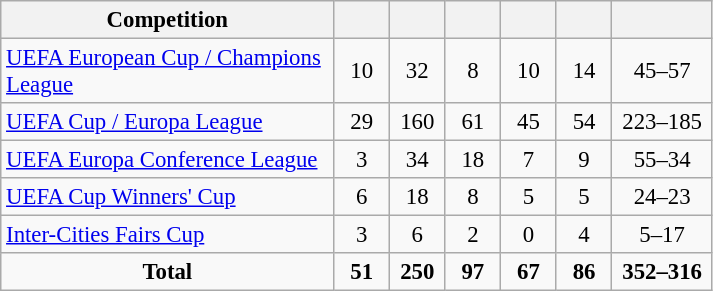<table class="wikitable" style="text-align: center; font-size:95%">
<tr>
<th style="width:215px;">Competition</th>
<th style="width:30px;"></th>
<th style="width:30px;"></th>
<th style="width:30px;"></th>
<th style="width:30px;"></th>
<th style="width:30px;"></th>
<th style="width:60px;"></th>
</tr>
<tr>
<td align="left"><a href='#'>UEFA European Cup / Champions League</a></td>
<td>10</td>
<td>32</td>
<td>8</td>
<td>10</td>
<td>14</td>
<td>45–57</td>
</tr>
<tr>
<td align="left"><a href='#'>UEFA Cup / Europa League</a></td>
<td>29</td>
<td>160</td>
<td>61</td>
<td>45</td>
<td>54</td>
<td>223–185</td>
</tr>
<tr>
<td align="left"><a href='#'>UEFA Europa Conference League</a></td>
<td>3</td>
<td>34</td>
<td>18</td>
<td>7</td>
<td>9</td>
<td>55–34</td>
</tr>
<tr>
<td align="left"><a href='#'>UEFA Cup Winners' Cup</a></td>
<td>6</td>
<td>18</td>
<td>8</td>
<td>5</td>
<td>5</td>
<td>24–23</td>
</tr>
<tr>
<td align="left"><a href='#'>Inter-Cities Fairs Cup</a></td>
<td>3</td>
<td>6</td>
<td>2</td>
<td>0</td>
<td>4</td>
<td>5–17</td>
</tr>
<tr>
<td><strong>Total</strong></td>
<td><strong>51</strong></td>
<td><strong>250</strong></td>
<td><strong>97</strong></td>
<td><strong>67</strong></td>
<td><strong>86</strong></td>
<td><strong>352–316</strong></td>
</tr>
</table>
